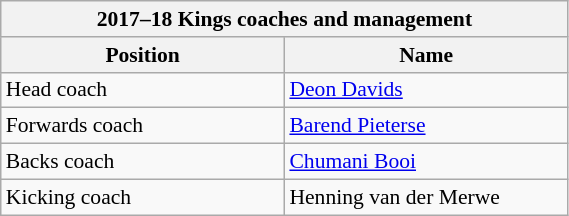<table class="wikitable sortable" style="text-align:left; font-size:90%; width:30%">
<tr>
<th colspan=100%>2017–18 Kings coaches and management</th>
</tr>
<tr>
<th style="width:50%;">Position</th>
<th style="width:50%;">Name</th>
</tr>
<tr>
<td>Head coach</td>
<td><a href='#'>Deon Davids</a></td>
</tr>
<tr>
<td>Forwards coach</td>
<td><a href='#'>Barend Pieterse</a></td>
</tr>
<tr>
<td>Backs coach</td>
<td><a href='#'>Chumani Booi</a></td>
</tr>
<tr>
<td>Kicking coach</td>
<td>Henning van der Merwe</td>
</tr>
</table>
